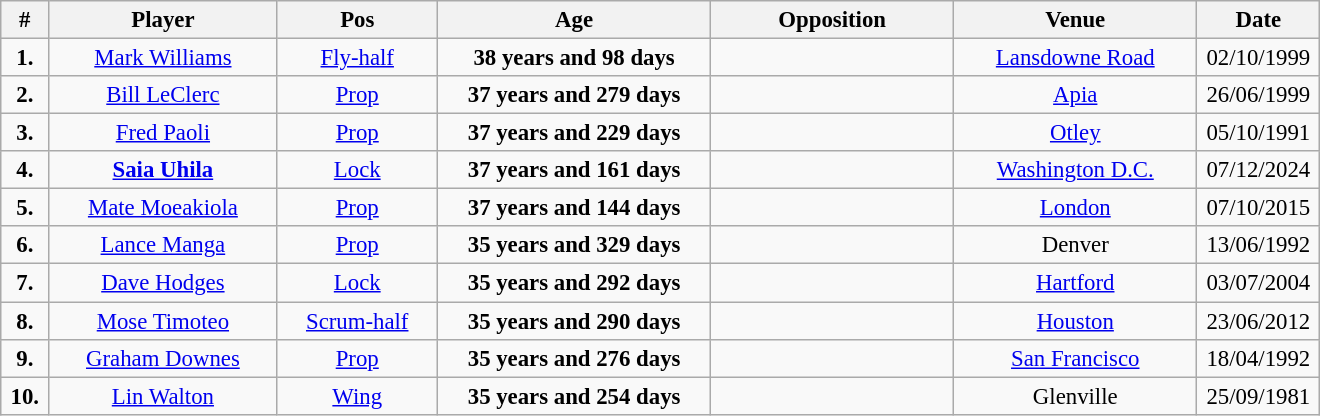<table class="wikitable" style="font-size:95%; text-align:center;">
<tr>
<th style="width:25px;">#</th>
<th style="width:145px;">Player</th>
<th style="width:100px;">Pos</th>
<th style="width:175px;">Age</th>
<th style="width:155px;">Opposition</th>
<th style="width:155px;">Venue</th>
<th style="width:75px;">Date</th>
</tr>
<tr>
<td><strong>1.</strong></td>
<td><a href='#'>Mark Williams</a></td>
<td><a href='#'>Fly-half</a></td>
<td><strong>38 years and 98 days</strong></td>
<td></td>
<td> <a href='#'>Lansdowne Road</a></td>
<td>02/10/1999</td>
</tr>
<tr>
<td><strong>2.</strong></td>
<td><a href='#'>Bill LeClerc</a></td>
<td><a href='#'>Prop</a></td>
<td><strong>37 years and 279 days</strong></td>
<td></td>
<td> <a href='#'>Apia</a></td>
<td>26/06/1999</td>
</tr>
<tr>
<td><strong>3.</strong></td>
<td><a href='#'>Fred Paoli</a></td>
<td><a href='#'>Prop</a></td>
<td><strong>37 years and 229 days</strong></td>
<td></td>
<td> <a href='#'>Otley</a></td>
<td>05/10/1991</td>
</tr>
<tr>
<td><strong>4.</strong></td>
<td><strong><a href='#'>Saia Uhila</a></strong></td>
<td><a href='#'>Lock</a></td>
<td><strong>37 years and 161 days</strong></td>
<td></td>
<td> <a href='#'>Washington D.C.</a></td>
<td>07/12/2024</td>
</tr>
<tr>
<td><strong>5.</strong></td>
<td><a href='#'>Mate Moeakiola</a></td>
<td><a href='#'>Prop</a></td>
<td><strong>37 years and 144 days</strong></td>
<td></td>
<td> <a href='#'>London</a></td>
<td>07/10/2015</td>
</tr>
<tr>
<td><strong>6.</strong></td>
<td><a href='#'>Lance Manga</a></td>
<td><a href='#'>Prop</a></td>
<td><strong>35 years and 329 days</strong></td>
<td></td>
<td> Denver</td>
<td>13/06/1992</td>
</tr>
<tr>
<td><strong>7.</strong></td>
<td><a href='#'>Dave Hodges</a></td>
<td><a href='#'>Lock</a></td>
<td><strong>35 years and 292 days</strong></td>
<td></td>
<td> <a href='#'>Hartford</a></td>
<td>03/07/2004</td>
</tr>
<tr>
<td><strong>8.</strong></td>
<td><a href='#'>Mose Timoteo</a></td>
<td><a href='#'>Scrum-half</a></td>
<td><strong>35 years and 290 days</strong></td>
<td></td>
<td> <a href='#'>Houston</a></td>
<td>23/06/2012</td>
</tr>
<tr>
<td><strong>9.</strong></td>
<td><a href='#'>Graham Downes</a></td>
<td><a href='#'>Prop</a></td>
<td><strong>35 years and 276 days</strong></td>
<td></td>
<td> <a href='#'>San Francisco</a></td>
<td>18/04/1992</td>
</tr>
<tr>
<td><strong>10.</strong></td>
<td><a href='#'>Lin Walton</a></td>
<td><a href='#'>Wing</a></td>
<td><strong>35 years and 254 days</strong></td>
<td></td>
<td> Glenville</td>
<td>25/09/1981</td>
</tr>
</table>
